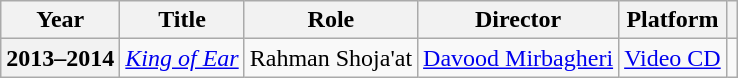<table class="wikitable plainrowheaders sortable"  style=font-size:100%>
<tr>
<th scope="col">Year</th>
<th scope="col">Title</th>
<th scope="col">Role</th>
<th scope="col">Director</th>
<th scope="col" class="unsortable">Platform</th>
<th scope="col" class="unsortable"></th>
</tr>
<tr>
<th scope=row>2013–2014</th>
<td><em><a href='#'>King of Ear</a></em></td>
<td>Rahman Shoja'at</td>
<td><a href='#'>Davood Mirbagheri</a></td>
<td><a href='#'>Video CD</a></td>
<td></td>
</tr>
</table>
